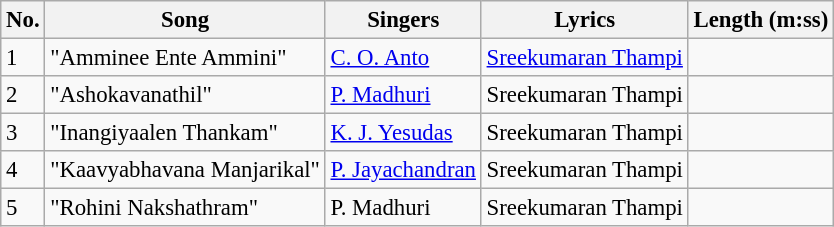<table class="wikitable" style="font-size:95%;">
<tr>
<th>No.</th>
<th>Song</th>
<th>Singers</th>
<th>Lyrics</th>
<th>Length (m:ss)</th>
</tr>
<tr>
<td>1</td>
<td>"Amminee Ente Ammini"</td>
<td><a href='#'>C. O. Anto</a></td>
<td><a href='#'>Sreekumaran Thampi</a></td>
<td></td>
</tr>
<tr>
<td>2</td>
<td>"Ashokavanathil"</td>
<td><a href='#'>P. Madhuri</a></td>
<td>Sreekumaran Thampi</td>
<td></td>
</tr>
<tr>
<td>3</td>
<td>"Inangiyaalen Thankam"</td>
<td><a href='#'>K. J. Yesudas</a></td>
<td>Sreekumaran Thampi</td>
<td></td>
</tr>
<tr>
<td>4</td>
<td>"Kaavyabhavana Manjarikal"</td>
<td><a href='#'>P. Jayachandran</a></td>
<td>Sreekumaran Thampi</td>
<td></td>
</tr>
<tr>
<td>5</td>
<td>"Rohini Nakshathram"</td>
<td>P. Madhuri</td>
<td>Sreekumaran Thampi</td>
<td></td>
</tr>
</table>
